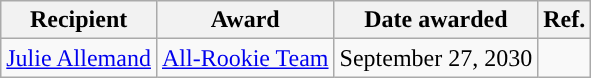<table class="wikitable sortable sortable" style="text-align: center">
<tr>
<th>Recipient</th>
<th>Award</th>
<th>Date awarded</th>
<th>Ref.</th>
</tr>
<tr>
<td><a href='#'>Julie Allemand</a></td>
<td><a href='#'>All-Rookie Team</a></td>
<td>September 27, 2030</td>
<td></td>
</tr>
</table>
